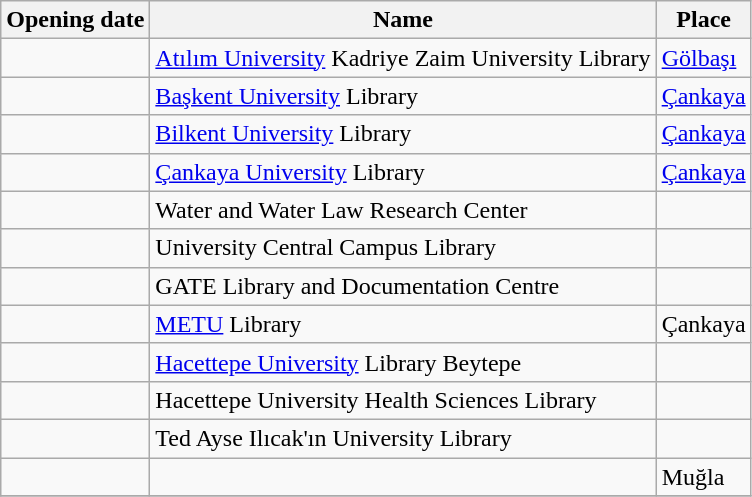<table class="wikitable sortable">
<tr>
<th>Opening date</th>
<th>Name</th>
<th>Place</th>
</tr>
<tr>
<td></td>
<td><a href='#'>Atılım University</a> Kadriye Zaim University Library</td>
<td><a href='#'>Gölbaşı</a></td>
</tr>
<tr>
<td></td>
<td><a href='#'>Başkent University</a> Library</td>
<td><a href='#'>Çankaya</a></td>
</tr>
<tr>
<td></td>
<td><a href='#'>Bilkent University</a> Library</td>
<td><a href='#'>Çankaya</a></td>
</tr>
<tr>
<td></td>
<td><a href='#'>Çankaya University</a> Library</td>
<td><a href='#'>Çankaya</a></td>
</tr>
<tr>
<td></td>
<td>Water and Water Law Research Center</td>
<td></td>
</tr>
<tr>
<td></td>
<td>University Central Campus Library</td>
<td></td>
</tr>
<tr>
<td></td>
<td>GATE Library and Documentation Centre</td>
<td></td>
</tr>
<tr>
<td></td>
<td><a href='#'>METU</a> Library</td>
<td>Çankaya</td>
</tr>
<tr>
<td></td>
<td><a href='#'>Hacettepe University</a> Library Beytepe</td>
<td></td>
</tr>
<tr>
<td></td>
<td>Hacettepe University Health Sciences Library</td>
<td></td>
</tr>
<tr>
<td></td>
<td>Ted Ayse Ilıcak'ın University Library</td>
<td></td>
</tr>
<tr>
<td></td>
<td> </td>
<td>Muğla</td>
</tr>
<tr>
</tr>
</table>
